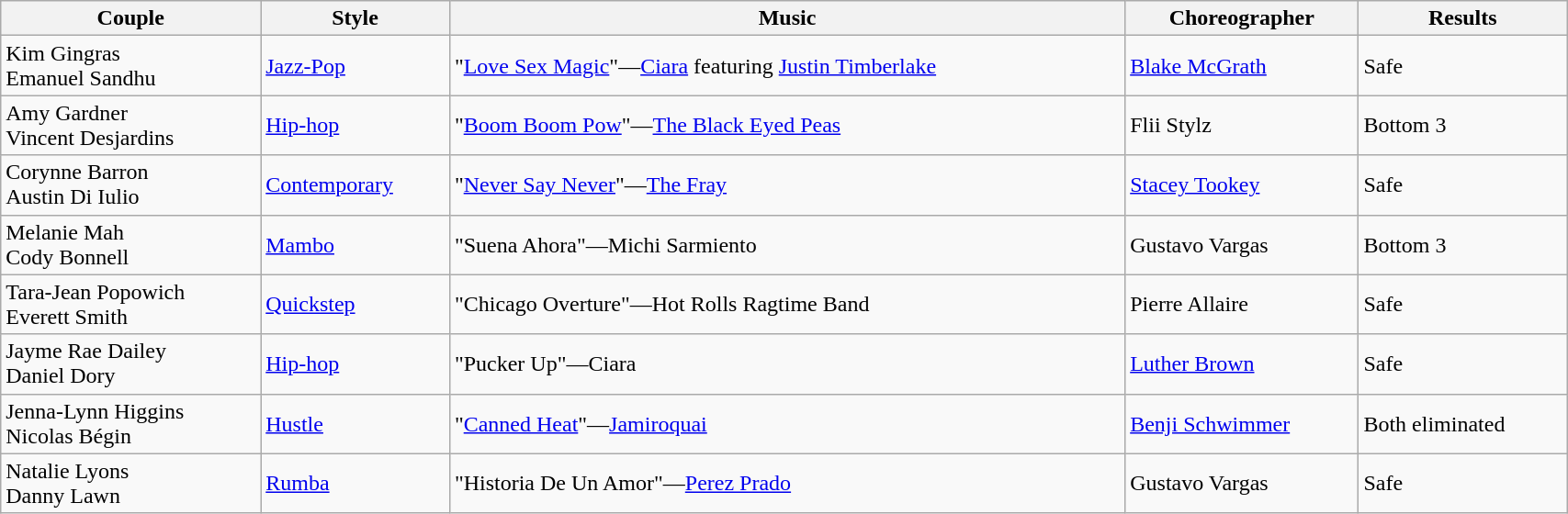<table class="wikitable" width="90%">
<tr>
<th>Couple</th>
<th>Style</th>
<th>Music</th>
<th>Choreographer</th>
<th>Results</th>
</tr>
<tr>
<td>Kim Gingras<br>Emanuel Sandhu</td>
<td><a href='#'>Jazz-Pop</a></td>
<td>"<a href='#'>Love Sex Magic</a>"—<a href='#'>Ciara</a> featuring <a href='#'>Justin Timberlake</a></td>
<td><a href='#'>Blake McGrath</a></td>
<td>Safe</td>
</tr>
<tr>
<td>Amy Gardner<br>Vincent Desjardins</td>
<td><a href='#'>Hip-hop</a></td>
<td>"<a href='#'>Boom Boom Pow</a>"—<a href='#'>The Black Eyed Peas</a></td>
<td>Flii Stylz</td>
<td>Bottom 3</td>
</tr>
<tr>
<td>Corynne Barron<br>Austin Di Iulio</td>
<td><a href='#'>Contemporary</a></td>
<td>"<a href='#'>Never Say Never</a>"—<a href='#'>The Fray</a></td>
<td><a href='#'>Stacey Tookey</a></td>
<td>Safe</td>
</tr>
<tr>
<td>Melanie Mah<br>Cody Bonnell</td>
<td><a href='#'>Mambo</a></td>
<td>"Suena Ahora"—Michi Sarmiento</td>
<td>Gustavo Vargas</td>
<td>Bottom 3</td>
</tr>
<tr>
<td>Tara-Jean Popowich<br>Everett Smith</td>
<td><a href='#'>Quickstep</a></td>
<td>"Chicago Overture"—Hot Rolls Ragtime Band</td>
<td>Pierre Allaire</td>
<td>Safe</td>
</tr>
<tr>
<td>Jayme Rae Dailey<br>Daniel Dory</td>
<td><a href='#'>Hip-hop</a></td>
<td>"Pucker Up"—Ciara</td>
<td><a href='#'>Luther Brown</a></td>
<td>Safe</td>
</tr>
<tr>
<td>Jenna-Lynn Higgins<br>Nicolas Bégin</td>
<td><a href='#'>Hustle</a></td>
<td>"<a href='#'>Canned Heat</a>"—<a href='#'>Jamiroquai</a></td>
<td><a href='#'>Benji Schwimmer</a></td>
<td>Both eliminated</td>
</tr>
<tr>
<td>Natalie Lyons<br>Danny Lawn</td>
<td><a href='#'>Rumba</a></td>
<td>"Historia De Un Amor"—<a href='#'>Perez Prado</a></td>
<td>Gustavo Vargas</td>
<td>Safe</td>
</tr>
</table>
